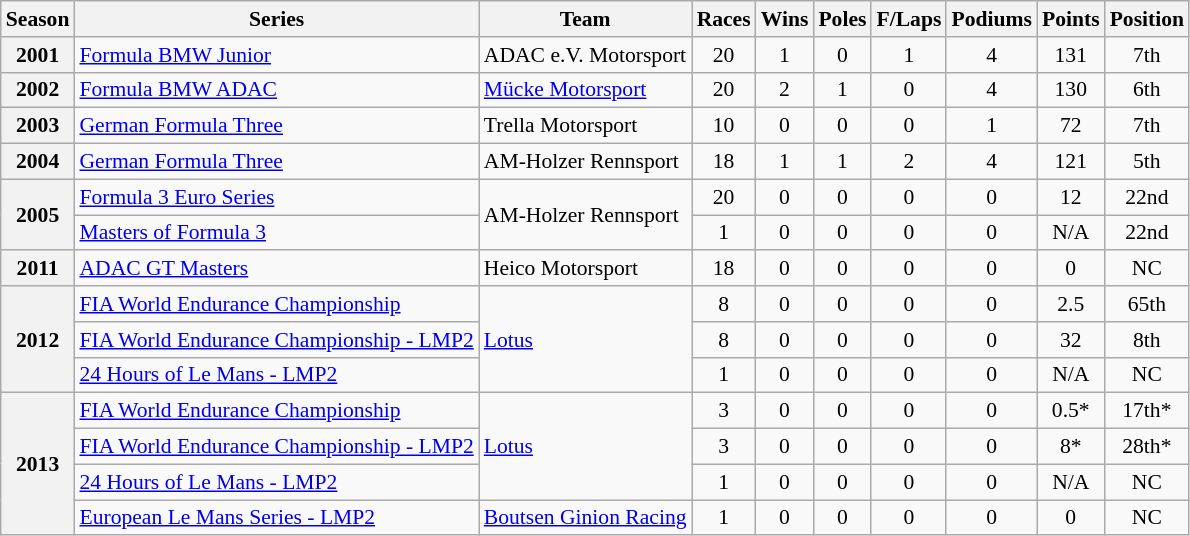<table class="wikitable" style="font-size: 90%; text-align:center">
<tr>
<th>Season</th>
<th>Series</th>
<th>Team</th>
<th>Races</th>
<th>Wins</th>
<th>Poles</th>
<th>F/Laps</th>
<th>Podiums</th>
<th>Points</th>
<th>Position</th>
</tr>
<tr>
<th>2001</th>
<td align=left><a href='#'>Formula BMW Junior</a></td>
<td align=left>ADAC e.V. Motorsport</td>
<td>20</td>
<td>1</td>
<td>0</td>
<td>1</td>
<td>4</td>
<td>131</td>
<td>7th</td>
</tr>
<tr>
<th>2002</th>
<td align=left><a href='#'>Formula BMW ADAC</a></td>
<td align=left><a href='#'>Mücke Motorsport</a></td>
<td>20</td>
<td>2</td>
<td>1</td>
<td>0</td>
<td>4</td>
<td>130</td>
<td>6th</td>
</tr>
<tr>
<th>2003</th>
<td align=left><a href='#'>German Formula Three</a></td>
<td align=left>Trella Motorsport</td>
<td>10</td>
<td>0</td>
<td>0</td>
<td>0</td>
<td>1</td>
<td>72</td>
<td>7th</td>
</tr>
<tr>
<th>2004</th>
<td align=left><a href='#'>German Formula Three</a></td>
<td align=left>AM-Holzer Rennsport</td>
<td>18</td>
<td>1</td>
<td>1</td>
<td>2</td>
<td>4</td>
<td>121</td>
<td>5th</td>
</tr>
<tr>
<th rowspan=2>2005</th>
<td align=left><a href='#'>Formula 3 Euro Series</a></td>
<td align=left rowspan=2>AM-Holzer Rennsport</td>
<td>20</td>
<td>0</td>
<td>0</td>
<td>0</td>
<td>0</td>
<td>12</td>
<td>22nd</td>
</tr>
<tr>
<td align=left><a href='#'>Masters of Formula 3</a></td>
<td>1</td>
<td>0</td>
<td>0</td>
<td>0</td>
<td>0</td>
<td>N/A</td>
<td>22nd</td>
</tr>
<tr>
<th>2011</th>
<td align=left><a href='#'>ADAC GT Masters</a></td>
<td align=left>Heico Motorsport</td>
<td>18</td>
<td>0</td>
<td>0</td>
<td>0</td>
<td>0</td>
<td>0</td>
<td>NC</td>
</tr>
<tr>
<th rowspan=3>2012</th>
<td align=left><a href='#'>FIA World Endurance Championship</a></td>
<td align=left rowspan=3><a href='#'>Lotus</a></td>
<td>8</td>
<td>0</td>
<td>0</td>
<td>0</td>
<td>0</td>
<td>2.5</td>
<td>65th</td>
</tr>
<tr>
<td align=left><a href='#'>FIA World Endurance Championship - LMP2</a></td>
<td>8</td>
<td>0</td>
<td>0</td>
<td>0</td>
<td>0</td>
<td>32</td>
<td>8th</td>
</tr>
<tr>
<td align=left><a href='#'>24 Hours of Le Mans - LMP2</a></td>
<td>1</td>
<td>0</td>
<td>0</td>
<td>0</td>
<td>0</td>
<td>N/A</td>
<td>NC</td>
</tr>
<tr>
<th rowspan=4>2013</th>
<td align=left><a href='#'>FIA World Endurance Championship</a></td>
<td align=left rowspan=3><a href='#'>Lotus</a></td>
<td>3</td>
<td>0</td>
<td>0</td>
<td>0</td>
<td>0</td>
<td>0.5*</td>
<td>17th*</td>
</tr>
<tr>
<td align=left><a href='#'>FIA World Endurance Championship - LMP2</a></td>
<td>3</td>
<td>0</td>
<td>0</td>
<td>0</td>
<td>0</td>
<td>8*</td>
<td>28th*</td>
</tr>
<tr>
<td align=left><a href='#'>24 Hours of Le Mans - LMP2</a></td>
<td>1</td>
<td>0</td>
<td>0</td>
<td>0</td>
<td>0</td>
<td>N/A</td>
<td>NC</td>
</tr>
<tr>
<td align=left><a href='#'>European Le Mans Series - LMP2</a></td>
<td align=left><a href='#'>Boutsen Ginion Racing</a></td>
<td>1</td>
<td>0</td>
<td>0</td>
<td>0</td>
<td>0</td>
<td>0</td>
<td>NC</td>
</tr>
</table>
